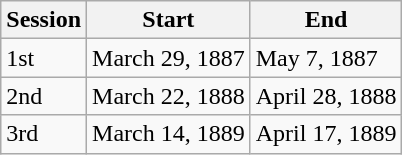<table class="wikitable">
<tr>
<th>Session</th>
<th>Start</th>
<th>End</th>
</tr>
<tr>
<td>1st</td>
<td>March 29, 1887</td>
<td>May 7, 1887</td>
</tr>
<tr>
<td>2nd</td>
<td>March 22, 1888</td>
<td>April 28, 1888</td>
</tr>
<tr>
<td>3rd</td>
<td>March 14, 1889</td>
<td>April 17, 1889</td>
</tr>
</table>
